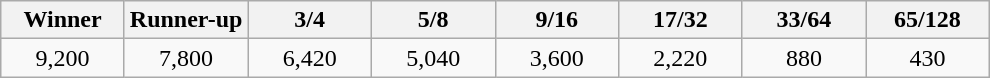<table class="wikitable" style="text-align:center">
<tr>
<th width="75">Winner</th>
<th width="75">Runner-up</th>
<th width="75">3/4</th>
<th width="75">5/8</th>
<th width="75">9/16</th>
<th width="75">17/32</th>
<th width="75">33/64</th>
<th width="75">65/128</th>
</tr>
<tr>
<td>9,200</td>
<td>7,800</td>
<td>6,420</td>
<td>5,040</td>
<td>3,600</td>
<td>2,220</td>
<td>880</td>
<td>430</td>
</tr>
</table>
